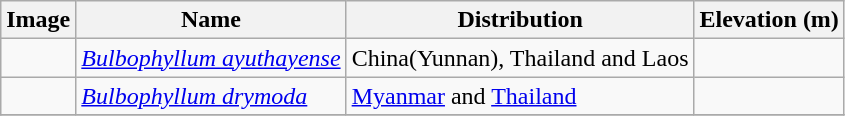<table class="wikitable collapsible">
<tr>
<th>Image</th>
<th>Name</th>
<th>Distribution</th>
<th>Elevation (m)</th>
</tr>
<tr>
<td></td>
<td><em><a href='#'>Bulbophyllum ayuthayense</a></em> </td>
<td>China(Yunnan), Thailand and Laos</td>
<td></td>
</tr>
<tr>
<td></td>
<td><em><a href='#'>Bulbophyllum drymoda</a></em> </td>
<td><a href='#'>Myanmar</a> and <a href='#'>Thailand</a></td>
<td></td>
</tr>
<tr>
</tr>
</table>
